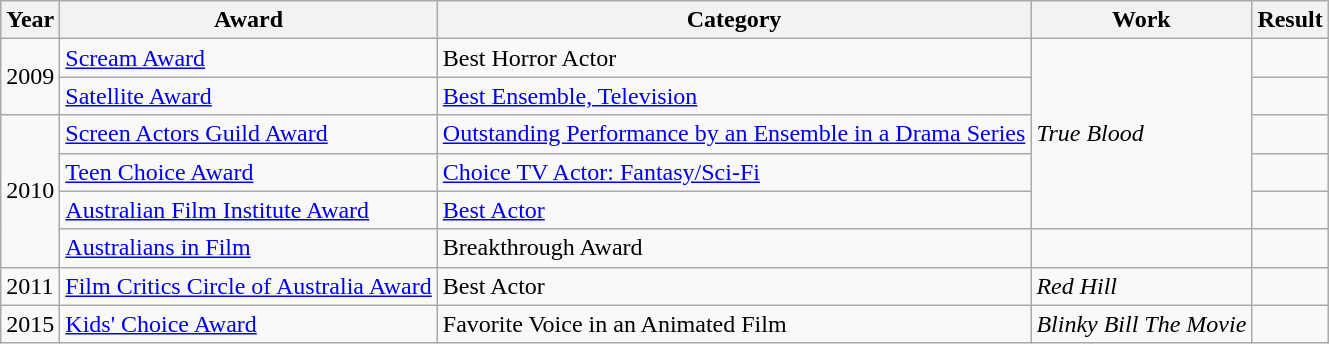<table class="wikitable sortable">
<tr>
<th>Year</th>
<th>Award</th>
<th>Category</th>
<th>Work</th>
<th>Result</th>
</tr>
<tr>
<td rowspan=2>2009</td>
<td><a href='#'>Scream Award</a></td>
<td>Best Horror Actor</td>
<td rowspan=5><em>True Blood</em></td>
<td></td>
</tr>
<tr>
<td><a href='#'>Satellite Award</a></td>
<td><a href='#'>Best Ensemble, Television</a></td>
<td></td>
</tr>
<tr>
<td rowspan=4>2010</td>
<td><a href='#'>Screen Actors Guild Award</a></td>
<td><a href='#'>Outstanding Performance by an Ensemble in a Drama Series</a></td>
<td></td>
</tr>
<tr>
<td><a href='#'>Teen Choice Award</a></td>
<td><a href='#'>Choice TV Actor: Fantasy/Sci-Fi</a></td>
<td></td>
</tr>
<tr>
<td><a href='#'>Australian Film Institute Award</a></td>
<td><a href='#'>Best Actor</a></td>
<td></td>
</tr>
<tr>
<td><a href='#'>Australians in Film</a></td>
<td>Breakthrough Award</td>
<td></td>
<td></td>
</tr>
<tr>
<td>2011</td>
<td><a href='#'>Film Critics Circle of Australia Award</a></td>
<td>Best Actor</td>
<td><em>Red Hill</em></td>
<td></td>
</tr>
<tr>
<td>2015</td>
<td><a href='#'>Kids' Choice Award</a></td>
<td>Favorite Voice in an Animated Film</td>
<td><em>Blinky Bill The Movie</em></td>
<td></td>
</tr>
</table>
